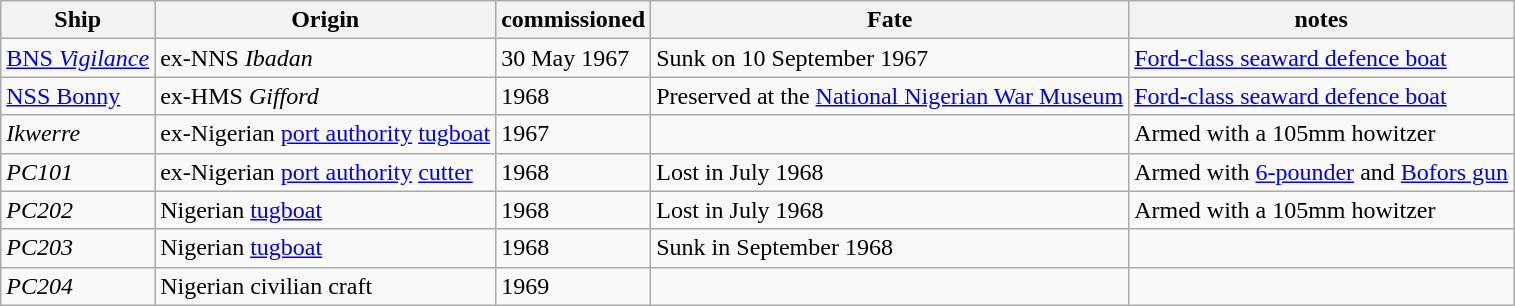<table class="wikitable">
<tr>
<th>Ship</th>
<th>Origin</th>
<th>commissioned</th>
<th>Fate</th>
<th>notes</th>
</tr>
<tr>
<td><a href='#'>BNS <em>Vigilance</em></a></td>
<td>ex-NNS <em>Ibadan</em></td>
<td>30 May 1967</td>
<td>Sunk on 10 September 1967</td>
<td><a href='#'>Ford-class seaward defence boat</a></td>
</tr>
<tr>
<td><a href='#'>NSS Bonny</a></td>
<td>ex-HMS <em>Gifford</em></td>
<td>1968</td>
<td>Preserved at the <a href='#'>National Nigerian War Museum</a></td>
<td><a href='#'>Ford-class seaward defence boat</a></td>
</tr>
<tr>
<td><em>Ikwerre</em></td>
<td>ex-Nigerian <a href='#'>port authority</a> <a href='#'>tugboat</a></td>
<td>1967</td>
<td></td>
<td>Armed with a 105mm howitzer</td>
</tr>
<tr>
<td><em>PC101</em></td>
<td>ex-Nigerian <a href='#'>port authority</a> <a href='#'>cutter</a></td>
<td>1968</td>
<td>Lost in July 1968</td>
<td>Armed with <a href='#'>6-pounder</a> and <a href='#'>Bofors gun</a></td>
</tr>
<tr>
<td><em>PC202</em></td>
<td>Nigerian <a href='#'>tugboat</a></td>
<td>1968</td>
<td>Lost in July 1968</td>
<td>Armed with a 105mm howitzer</td>
</tr>
<tr>
<td><em>PC203</em></td>
<td>Nigerian <a href='#'>tugboat</a></td>
<td>1968</td>
<td>Sunk in September 1968</td>
<td></td>
</tr>
<tr>
<td><em>PC204</em></td>
<td>Nigerian civilian craft</td>
<td>1969</td>
<td></td>
<td></td>
</tr>
</table>
